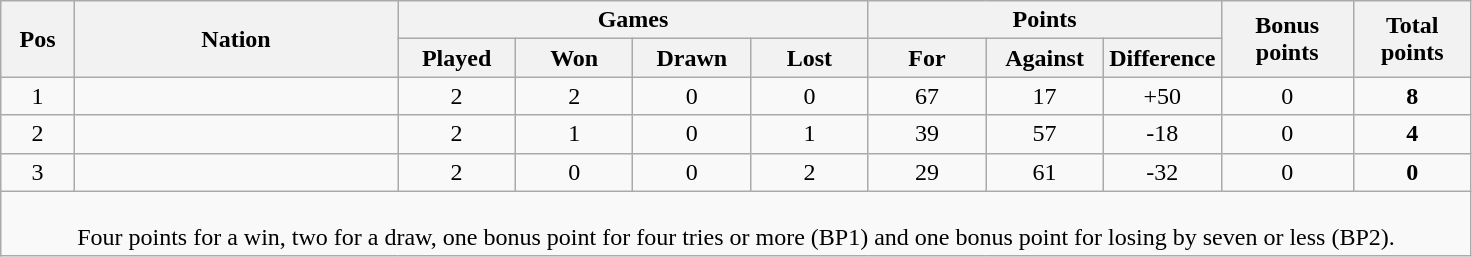<table class="wikitable" style="text-align:center">
<tr>
<th rowspan="2" style="width:5%;">Pos</th>
<th rowspan="2" style="width:22%;">Nation</th>
<th colspan="4" style="width:32%;">Games</th>
<th colspan="3" style="width:32%;">Points</th>
<th rowspan="2" style="width:9%;">Bonus<br>points</th>
<th rowspan="2" style="width:9%;">Total<br>points</th>
</tr>
<tr>
<th style="width:8%;">Played</th>
<th style="width:8%;">Won</th>
<th style="width:8%;">Drawn</th>
<th style="width:8%;">Lost</th>
<th style="width:8%;">For</th>
<th style="width:8%;">Against</th>
<th style="width:8%;">Difference</th>
</tr>
<tr>
<td>1</td>
<td align="left"></td>
<td>2</td>
<td>2</td>
<td>0</td>
<td>0</td>
<td>67</td>
<td>17</td>
<td>+50</td>
<td>0</td>
<td><strong>8</strong></td>
</tr>
<tr>
<td>2</td>
<td align="left"></td>
<td>2</td>
<td>1</td>
<td>0</td>
<td>1</td>
<td>39</td>
<td>57</td>
<td>-18</td>
<td>0</td>
<td><strong>4</strong></td>
</tr>
<tr>
<td>3</td>
<td align="left"></td>
<td>2</td>
<td>0</td>
<td>0</td>
<td>2</td>
<td>29</td>
<td>61</td>
<td>-32</td>
<td>0</td>
<td><strong>0</strong></td>
</tr>
<tr>
<td colspan="100%" style="text-align:center;"><br>Four points for a win, two for a draw, one bonus point for four tries or more (BP1) and one bonus point for losing by seven or less (BP2).</td>
</tr>
</table>
